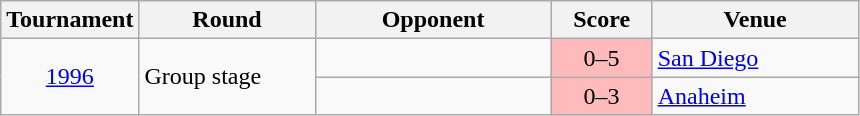<table class="wikitable" style="text-align:left;">
<tr>
<th>Tournament</th>
<th width=110>Round</th>
<th width=150>Opponent</th>
<th width=60>Score</th>
<th width=130>Venue</th>
</tr>
<tr>
<td rowspan="2" align=center> <a href='#'>1996</a></td>
<td rowspan="2">Group stage</td>
<td></td>
<td align=center bgcolor="#ffbbbb">0–5</td>
<td><a href='#'>San Diego</a></td>
</tr>
<tr>
<td></td>
<td align=center bgcolor="#ffbbbb">0–3</td>
<td><a href='#'>Anaheim</a></td>
</tr>
</table>
